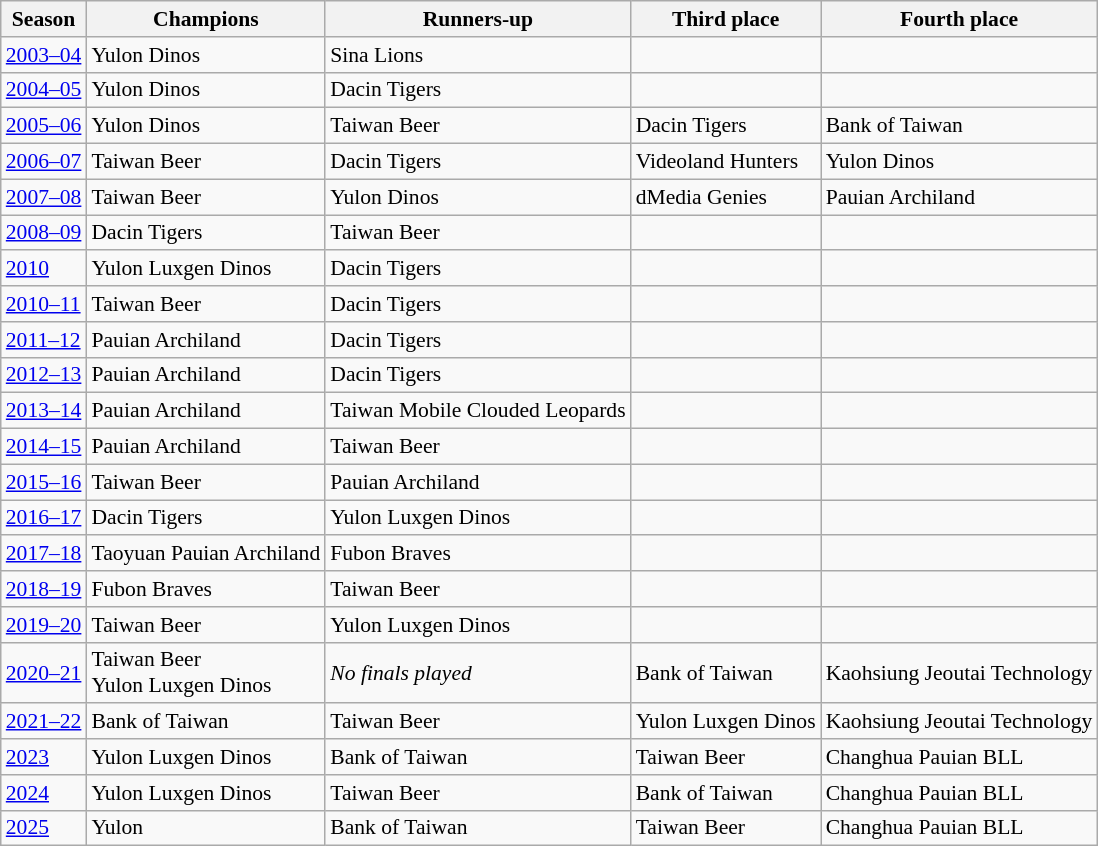<table class="wikitable" style="font-size: 90%;">
<tr>
<th>Season</th>
<th>Champions</th>
<th>Runners-up</th>
<th>Third place</th>
<th>Fourth place</th>
</tr>
<tr>
<td><a href='#'>2003–04</a></td>
<td>Yulon Dinos</td>
<td>Sina Lions</td>
<td></td>
<td></td>
</tr>
<tr>
<td><a href='#'>2004–05</a></td>
<td>Yulon Dinos</td>
<td>Dacin Tigers</td>
<td></td>
<td></td>
</tr>
<tr>
<td><a href='#'>2005–06</a></td>
<td>Yulon Dinos</td>
<td>Taiwan Beer</td>
<td>Dacin Tigers</td>
<td>Bank of Taiwan</td>
</tr>
<tr>
<td><a href='#'>2006–07</a></td>
<td>Taiwan Beer</td>
<td>Dacin Tigers</td>
<td>Videoland Hunters</td>
<td>Yulon Dinos</td>
</tr>
<tr>
<td><a href='#'>2007–08</a></td>
<td>Taiwan Beer</td>
<td>Yulon Dinos</td>
<td>dMedia Genies</td>
<td>Pauian Archiland</td>
</tr>
<tr>
<td><a href='#'>2008–09</a></td>
<td>Dacin Tigers</td>
<td>Taiwan Beer</td>
<td></td>
<td></td>
</tr>
<tr>
<td><a href='#'>2010</a></td>
<td>Yulon Luxgen Dinos</td>
<td>Dacin Tigers</td>
<td></td>
<td></td>
</tr>
<tr>
<td><a href='#'>2010–11</a></td>
<td>Taiwan Beer</td>
<td>Dacin Tigers</td>
<td></td>
<td></td>
</tr>
<tr>
<td><a href='#'>2011–12</a></td>
<td>Pauian Archiland</td>
<td>Dacin Tigers</td>
<td></td>
<td></td>
</tr>
<tr>
<td><a href='#'>2012–13</a></td>
<td>Pauian Archiland</td>
<td>Dacin Tigers</td>
<td></td>
<td></td>
</tr>
<tr>
<td><a href='#'>2013–14</a></td>
<td>Pauian Archiland</td>
<td>Taiwan Mobile Clouded Leopards</td>
<td></td>
<td></td>
</tr>
<tr>
<td><a href='#'>2014–15</a></td>
<td>Pauian Archiland</td>
<td>Taiwan Beer</td>
<td></td>
<td></td>
</tr>
<tr>
<td><a href='#'>2015–16</a></td>
<td>Taiwan Beer</td>
<td>Pauian Archiland</td>
<td></td>
<td></td>
</tr>
<tr>
<td><a href='#'>2016–17</a></td>
<td>Dacin Tigers</td>
<td>Yulon Luxgen Dinos</td>
<td></td>
<td></td>
</tr>
<tr>
<td><a href='#'>2017–18</a></td>
<td>Taoyuan Pauian Archiland</td>
<td>Fubon Braves</td>
<td></td>
<td></td>
</tr>
<tr>
<td><a href='#'>2018–19</a></td>
<td>Fubon Braves</td>
<td>Taiwan Beer</td>
<td></td>
<td></td>
</tr>
<tr>
<td><a href='#'>2019–20</a></td>
<td>Taiwan Beer</td>
<td>Yulon Luxgen Dinos</td>
<td></td>
<td></td>
</tr>
<tr>
<td><a href='#'>2020–21</a></td>
<td>Taiwan Beer <br> Yulon Luxgen Dinos </td>
<td><em>No finals played</em></td>
<td>Bank of Taiwan</td>
<td>Kaohsiung Jeoutai Technology</td>
</tr>
<tr>
<td><a href='#'>2021–22</a></td>
<td>Bank of Taiwan</td>
<td>Taiwan Beer</td>
<td>Yulon Luxgen Dinos</td>
<td>Kaohsiung Jeoutai Technology</td>
</tr>
<tr>
<td><a href='#'>2023</a></td>
<td>Yulon Luxgen Dinos</td>
<td>Bank of Taiwan</td>
<td>Taiwan Beer</td>
<td>Changhua Pauian BLL</td>
</tr>
<tr>
<td><a href='#'>2024</a></td>
<td>Yulon Luxgen Dinos</td>
<td>Taiwan Beer</td>
<td>Bank of Taiwan</td>
<td>Changhua Pauian BLL</td>
</tr>
<tr>
<td><a href='#'>2025</a></td>
<td>Yulon</td>
<td>Bank of Taiwan</td>
<td>Taiwan Beer</td>
<td>Changhua Pauian BLL</td>
</tr>
</table>
